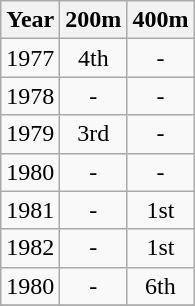<table class=wikitable>
<tr>
<th>Year</th>
<th>200m</th>
<th>400m</th>
</tr>
<tr>
<td>1977</td>
<td align="center">4th</td>
<td align="center">-</td>
</tr>
<tr>
<td>1978</td>
<td align="center">-</td>
<td align="center">-</td>
</tr>
<tr>
<td>1979</td>
<td align="center">3rd</td>
<td align="center">-</td>
</tr>
<tr>
<td>1980</td>
<td align="center">-</td>
<td align="center">-</td>
</tr>
<tr>
<td>1981</td>
<td align="center">-</td>
<td align="center">1st</td>
</tr>
<tr>
<td>1982</td>
<td align="center">-</td>
<td align="center">1st</td>
</tr>
<tr>
<td>1980</td>
<td align="center">-</td>
<td align="center">6th</td>
</tr>
<tr>
</tr>
</table>
